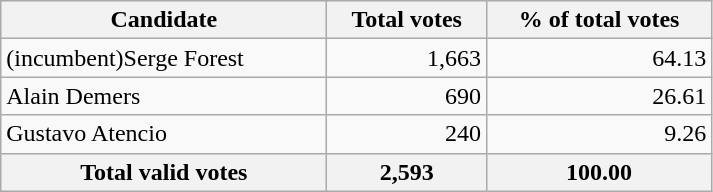<table style="width:475px;" class="wikitable">
<tr bgcolor="#EEEEEE">
<th align="left">Candidate</th>
<th align="right">Total votes</th>
<th align="right">% of total votes</th>
</tr>
<tr>
<td align="left">(incumbent)Serge Forest</td>
<td align="right">1,663</td>
<td align="right">64.13</td>
</tr>
<tr>
<td align="left">Alain Demers</td>
<td align="right">690</td>
<td align="right">26.61</td>
</tr>
<tr>
<td align="left">Gustavo Atencio</td>
<td align="right">240</td>
<td align="right">9.26</td>
</tr>
<tr bgcolor="#EEEEEE">
<th align="left">Total valid votes</th>
<th align="right"><strong>2,593</strong></th>
<th align="right"><strong>100.00</strong></th>
</tr>
</table>
